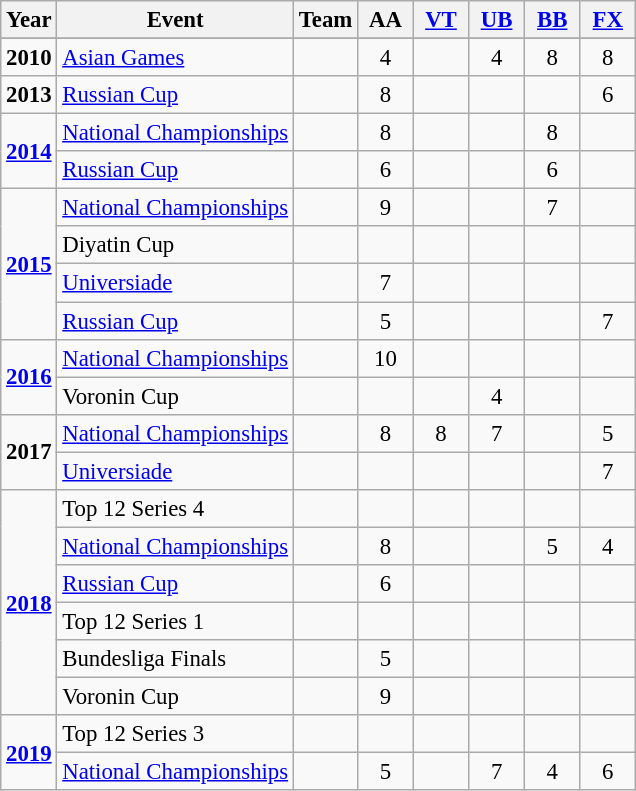<table class="wikitable" style="text-align:center; font-size:95%;">
<tr>
<th align=center>Year</th>
<th align=center>Event</th>
<th style="width:30px;">Team</th>
<th style="width:30px;">AA</th>
<th style="width:30px;"><a href='#'>VT</a></th>
<th style="width:30px;"><a href='#'>UB</a></th>
<th style="width:30px;"><a href='#'>BB</a></th>
<th style="width:30px;"><a href='#'>FX</a></th>
</tr>
<tr>
</tr>
<tr>
<td rowspan="1"><strong>2010</strong></td>
<td align=left><a href='#'>Asian Games</a></td>
<td></td>
<td>4</td>
<td></td>
<td>4</td>
<td>8</td>
<td>8</td>
</tr>
<tr>
<td rowspan="1"><strong>2013</strong></td>
<td align=left><a href='#'>Russian Cup</a></td>
<td></td>
<td>8</td>
<td></td>
<td></td>
<td></td>
<td>6</td>
</tr>
<tr>
<td rowspan="2"><strong><a href='#'>2014</a></strong></td>
<td align=left><a href='#'>National Championships</a></td>
<td></td>
<td>8</td>
<td></td>
<td></td>
<td>8</td>
<td></td>
</tr>
<tr>
<td align=left><a href='#'>Russian Cup</a></td>
<td></td>
<td>6</td>
<td></td>
<td></td>
<td>6</td>
<td></td>
</tr>
<tr>
<td rowspan="4"><strong><a href='#'>2015</a></strong></td>
<td align=left><a href='#'>National Championships</a></td>
<td></td>
<td>9</td>
<td></td>
<td></td>
<td>7</td>
<td></td>
</tr>
<tr>
<td align=left>Diyatin Cup</td>
<td></td>
<td></td>
<td></td>
<td></td>
<td></td>
<td></td>
</tr>
<tr>
<td align=left><a href='#'>Universiade</a></td>
<td></td>
<td>7</td>
<td></td>
<td></td>
<td></td>
<td></td>
</tr>
<tr>
<td align=left><a href='#'>Russian Cup</a></td>
<td></td>
<td>5</td>
<td></td>
<td></td>
<td></td>
<td>7</td>
</tr>
<tr>
<td rowspan="2"><strong><a href='#'>2016</a></strong></td>
<td align=left><a href='#'>National Championships</a></td>
<td></td>
<td>10</td>
<td></td>
<td></td>
<td></td>
<td></td>
</tr>
<tr>
<td align=left>Voronin Cup</td>
<td></td>
<td></td>
<td></td>
<td>4</td>
<td></td>
<td></td>
</tr>
<tr>
<td rowspan="2"><strong>2017</strong></td>
<td align=left><a href='#'>National Championships</a></td>
<td></td>
<td>8</td>
<td>8</td>
<td>7</td>
<td></td>
<td>5</td>
</tr>
<tr>
<td align=left><a href='#'>Universiade</a></td>
<td></td>
<td></td>
<td></td>
<td></td>
<td></td>
<td>7</td>
</tr>
<tr>
<td rowspan="6"><strong><a href='#'>2018</a></strong></td>
<td align=left>Top 12 Series 4</td>
<td></td>
<td></td>
<td></td>
<td></td>
<td></td>
<td></td>
</tr>
<tr>
<td align=left><a href='#'>National Championships</a></td>
<td></td>
<td>8</td>
<td></td>
<td></td>
<td>5</td>
<td>4</td>
</tr>
<tr>
<td align=left><a href='#'>Russian Cup</a></td>
<td></td>
<td>6</td>
<td></td>
<td></td>
<td></td>
<td></td>
</tr>
<tr>
<td align=left>Top 12 Series 1</td>
<td></td>
<td></td>
<td></td>
<td></td>
<td></td>
<td></td>
</tr>
<tr>
<td align=left>Bundesliga Finals</td>
<td></td>
<td>5</td>
<td></td>
<td></td>
<td></td>
<td></td>
</tr>
<tr>
<td align=left>Voronin Cup</td>
<td></td>
<td>9</td>
<td></td>
<td></td>
<td></td>
<td></td>
</tr>
<tr>
<td rowspan="2"><strong><a href='#'>2019</a></strong></td>
<td align=left>Top 12 Series 3</td>
<td></td>
<td></td>
<td></td>
<td></td>
<td></td>
<td></td>
</tr>
<tr>
<td align=left><a href='#'>National Championships</a></td>
<td></td>
<td>5</td>
<td></td>
<td>7</td>
<td>4</td>
<td>6</td>
</tr>
</table>
